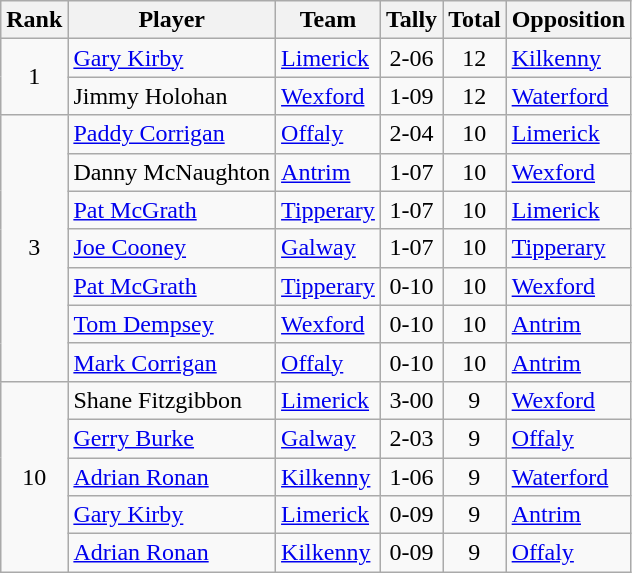<table class="wikitable">
<tr>
<th>Rank</th>
<th>Player</th>
<th>Team</th>
<th>Tally</th>
<th>Total</th>
<th>Opposition</th>
</tr>
<tr>
<td rowspan=2 align=center>1</td>
<td><a href='#'>Gary Kirby</a></td>
<td><a href='#'>Limerick</a></td>
<td align=center>2-06</td>
<td align=center>12</td>
<td><a href='#'>Kilkenny</a></td>
</tr>
<tr>
<td>Jimmy Holohan</td>
<td><a href='#'>Wexford</a></td>
<td align=center>1-09</td>
<td align=center>12</td>
<td><a href='#'>Waterford</a></td>
</tr>
<tr>
<td rowspan=7 align=center>3</td>
<td><a href='#'>Paddy Corrigan</a></td>
<td><a href='#'>Offaly</a></td>
<td align=center>2-04</td>
<td align=center>10</td>
<td><a href='#'>Limerick</a></td>
</tr>
<tr>
<td>Danny McNaughton</td>
<td><a href='#'>Antrim</a></td>
<td align=center>1-07</td>
<td align=center>10</td>
<td><a href='#'>Wexford</a></td>
</tr>
<tr>
<td><a href='#'>Pat McGrath</a></td>
<td><a href='#'>Tipperary</a></td>
<td align=center>1-07</td>
<td align=center>10</td>
<td><a href='#'>Limerick</a></td>
</tr>
<tr>
<td><a href='#'>Joe Cooney</a></td>
<td><a href='#'>Galway</a></td>
<td align=center>1-07</td>
<td align=center>10</td>
<td><a href='#'>Tipperary</a></td>
</tr>
<tr>
<td><a href='#'>Pat McGrath</a></td>
<td><a href='#'>Tipperary</a></td>
<td align=center>0-10</td>
<td align=center>10</td>
<td><a href='#'>Wexford</a></td>
</tr>
<tr>
<td><a href='#'>Tom Dempsey</a></td>
<td><a href='#'>Wexford</a></td>
<td align=center>0-10</td>
<td align=center>10</td>
<td><a href='#'>Antrim</a></td>
</tr>
<tr>
<td><a href='#'>Mark Corrigan</a></td>
<td><a href='#'>Offaly</a></td>
<td align=center>0-10</td>
<td align=center>10</td>
<td><a href='#'>Antrim</a></td>
</tr>
<tr>
<td rowspan=5 align=center>10</td>
<td>Shane Fitzgibbon</td>
<td><a href='#'>Limerick</a></td>
<td align=center>3-00</td>
<td align=center>9</td>
<td><a href='#'>Wexford</a></td>
</tr>
<tr>
<td><a href='#'>Gerry Burke</a></td>
<td><a href='#'>Galway</a></td>
<td align=center>2-03</td>
<td align=center>9</td>
<td><a href='#'>Offaly</a></td>
</tr>
<tr>
<td><a href='#'>Adrian Ronan</a></td>
<td><a href='#'>Kilkenny</a></td>
<td align=center>1-06</td>
<td align=center>9</td>
<td><a href='#'>Waterford</a></td>
</tr>
<tr>
<td><a href='#'>Gary Kirby</a></td>
<td><a href='#'>Limerick</a></td>
<td align=center>0-09</td>
<td align=center>9</td>
<td><a href='#'>Antrim</a></td>
</tr>
<tr>
<td><a href='#'>Adrian Ronan</a></td>
<td><a href='#'>Kilkenny</a></td>
<td align=center>0-09</td>
<td align=center>9</td>
<td><a href='#'>Offaly</a></td>
</tr>
</table>
